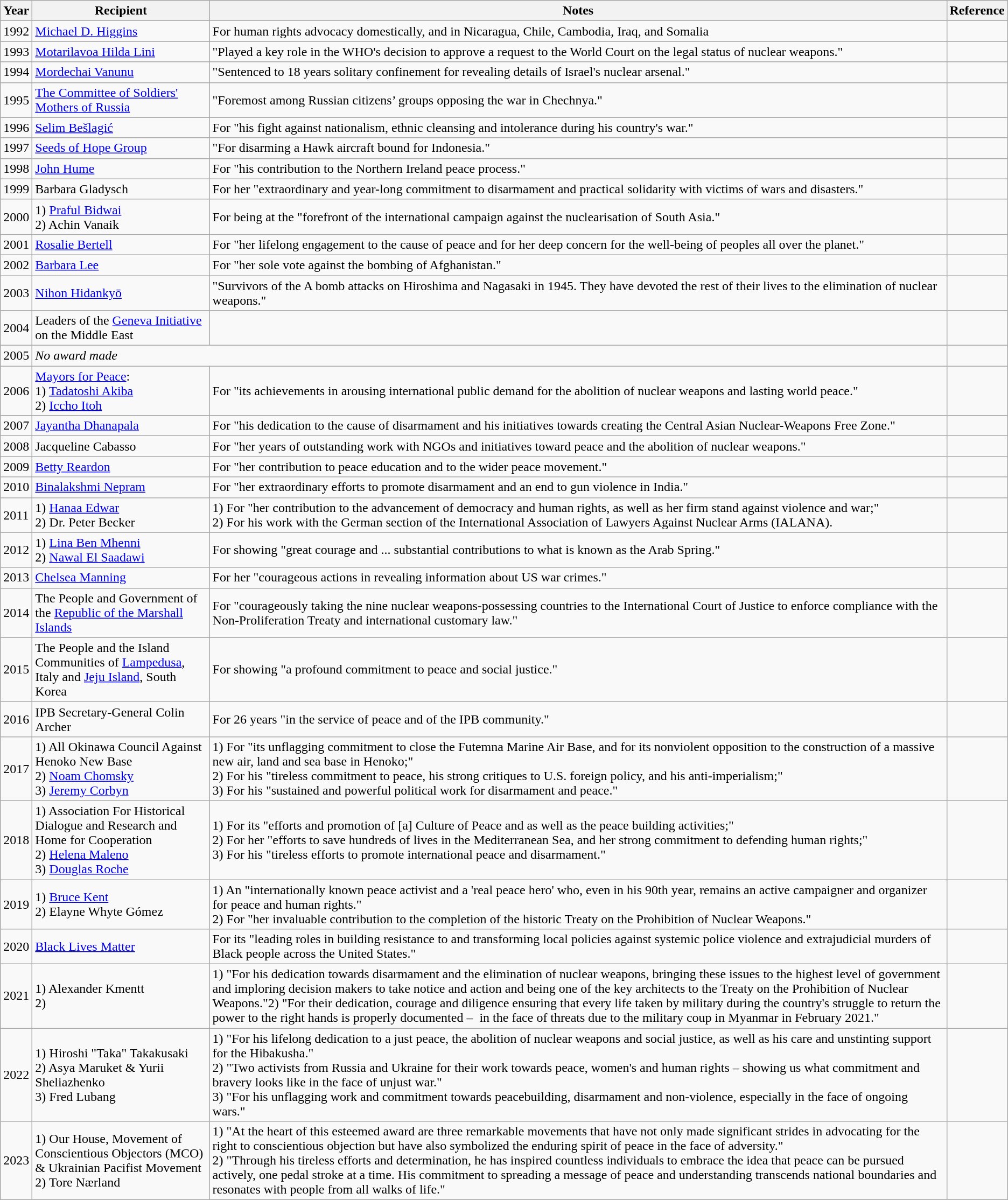<table class="wikitable">
<tr>
<th>Year</th>
<th>Recipient</th>
<th>Notes</th>
<th>Reference</th>
</tr>
<tr>
<td>1992</td>
<td><a href='#'>Michael D. Higgins</a></td>
<td>For human rights advocacy domestically, and in Nicaragua, Chile, Cambodia, Iraq, and Somalia</td>
<td></td>
</tr>
<tr>
<td>1993</td>
<td><a href='#'>Motarilavoa Hilda Lini</a></td>
<td>"Played a key role in the WHO's decision to approve a request to the World Court on the legal status of nuclear weapons."</td>
<td></td>
</tr>
<tr>
<td>1994</td>
<td><a href='#'>Mordechai Vanunu</a></td>
<td>"Sentenced to 18 years solitary confinement for revealing details of Israel's nuclear arsenal."</td>
<td></td>
</tr>
<tr>
<td>1995</td>
<td><a href='#'>The Committee of Soldiers' Mothers of Russia</a></td>
<td>"Foremost among Russian citizens’ groups opposing the war in Chechnya."</td>
<td></td>
</tr>
<tr>
<td>1996</td>
<td><a href='#'>Selim Bešlagić</a></td>
<td>For "his fight against nationalism, ethnic cleansing and intolerance during his country's war."</td>
<td></td>
</tr>
<tr>
<td>1997</td>
<td><a href='#'>Seeds of Hope Group</a></td>
<td>"For disarming a Hawk aircraft bound for Indonesia."</td>
<td></td>
</tr>
<tr>
<td>1998</td>
<td><a href='#'>John Hume</a></td>
<td>For "his contribution to the Northern Ireland peace process."</td>
<td></td>
</tr>
<tr>
<td>1999</td>
<td>Barbara Gladysch</td>
<td>For her "extraordinary and year-long commitment to disarmament and practical solidarity with victims of wars and disasters."</td>
<td></td>
</tr>
<tr>
<td>2000</td>
<td>1) <a href='#'>Praful Bidwai</a> <br>2) Achin Vanaik</td>
<td>For being at the "forefront of the international campaign against the nuclearisation of South Asia."</td>
<td></td>
</tr>
<tr>
<td>2001</td>
<td><a href='#'>Rosalie Bertell</a></td>
<td>For "her lifelong engagement to the cause of peace and for her deep concern for the well-being of peoples all over the planet."</td>
<td></td>
</tr>
<tr>
<td>2002</td>
<td><a href='#'>Barbara Lee</a></td>
<td>For "her sole vote against the bombing of Afghanistan."</td>
<td></td>
</tr>
<tr>
<td>2003</td>
<td><a href='#'>Nihon Hidankyō</a></td>
<td>"Survivors of the A bomb attacks on Hiroshima and Nagasaki in 1945. They have devoted the rest of their lives to the elimination of nuclear weapons."</td>
<td></td>
</tr>
<tr>
<td>2004</td>
<td>Leaders of the <a href='#'>Geneva Initiative</a> on the Middle East</td>
<td></td>
<td></td>
</tr>
<tr>
<td>2005</td>
<td colspan="2"><em>No award made</em></td>
<td></td>
</tr>
<tr>
<td>2006</td>
<td><a href='#'>Mayors for Peace</a>:<br>1) <a href='#'>Tadatoshi Akiba</a> <br>2) <a href='#'>Iccho Itoh</a></td>
<td>For "its achievements in arousing international public demand for the abolition of nuclear weapons and lasting world peace."</td>
<td></td>
</tr>
<tr>
<td>2007</td>
<td><a href='#'>Jayantha Dhanapala</a></td>
<td>For "his dedication to the cause of disarmament and his initiatives towards creating the Central Asian Nuclear-Weapons Free Zone."</td>
<td></td>
</tr>
<tr>
<td>2008</td>
<td>Jacqueline Cabasso</td>
<td>For "her years of outstanding work with NGOs and initiatives toward peace and the abolition of nuclear weapons."</td>
<td></td>
</tr>
<tr>
<td>2009</td>
<td><a href='#'>Betty Reardon</a></td>
<td>For "her contribution to peace education and to the wider peace movement."</td>
<td></td>
</tr>
<tr>
<td>2010</td>
<td><a href='#'>Binalakshmi Nepram</a></td>
<td>For "her extraordinary efforts to promote disarmament and an end to gun violence in India."</td>
<td></td>
</tr>
<tr>
<td>2011</td>
<td>1) <a href='#'>Hanaa Edwar</a> <br>2) Dr. Peter Becker</td>
<td>1) For "her contribution to the advancement of democracy and human rights, as well as her firm stand against violence and war;" <br>2) For his work with the German section of the International Association of Lawyers Against Nuclear Arms (IALANA).</td>
<td></td>
</tr>
<tr>
<td>2012</td>
<td>1) <a href='#'>Lina Ben Mhenni</a> <br>2) <a href='#'>Nawal El Saadawi</a></td>
<td>For showing "great courage and ... substantial contributions to what is known as the Arab Spring."</td>
<td></td>
</tr>
<tr>
<td>2013</td>
<td><a href='#'>Chelsea Manning</a></td>
<td>For her "courageous actions in revealing information about US war crimes."</td>
<td></td>
</tr>
<tr>
<td>2014</td>
<td>The People and Government of the <a href='#'>Republic of the Marshall Islands</a></td>
<td>For "courageously taking the nine nuclear weapons-possessing countries to the International Court of Justice to enforce compliance with the Non-Proliferation Treaty and international customary law."</td>
<td></td>
</tr>
<tr>
<td>2015</td>
<td>The People and the Island Communities of <a href='#'>Lampedusa</a>, Italy and <a href='#'>Jeju Island</a>, South Korea</td>
<td>For showing "a profound commitment to peace and social justice."</td>
<td></td>
</tr>
<tr>
<td>2016</td>
<td>IPB Secretary-General Colin Archer</td>
<td>For 26 years "in the service of peace and of the IPB community."</td>
<td></td>
</tr>
<tr>
<td>2017</td>
<td>1) All Okinawa Council Against Henoko New Base <br>2) <a href='#'>Noam Chomsky</a> <br>3) <a href='#'>Jeremy Corbyn</a></td>
<td>1) For "its unflagging commitment to close the Futemna Marine Air Base, and for its nonviolent opposition to the construction of a massive new air, land and sea base in Henoko;" <br>2) For his "tireless commitment to peace, his strong critiques to U.S. foreign policy, and his anti-imperialism;" <br>3) For his "sustained and powerful political work for disarmament and peace."</td>
<td></td>
</tr>
<tr>
<td>2018</td>
<td>1) Association For Historical Dialogue and Research and Home for Cooperation <br>2) <a href='#'>Helena Maleno</a> <br>3) <a href='#'>Douglas Roche</a></td>
<td>1) For its "efforts and promotion of [a] Culture of Peace and as well as the peace building activities;" <br>2) For her "efforts to save hundreds of lives in the Mediterranean Sea, and her strong commitment to defending human rights;" <br>3) For his "tireless efforts to promote international peace and disarmament."</td>
<td></td>
</tr>
<tr>
<td>2019</td>
<td>1) <a href='#'>Bruce Kent</a><br>2) Elayne Whyte Gómez</td>
<td>1) An "internationally known peace activist and a 'real peace hero' who, even in his 90th year, remains an active campaigner and organizer for peace and human rights."<br>2) For "her invaluable contribution to the completion of the historic Treaty on the Prohibition of Nuclear Weapons."</td>
<td></td>
</tr>
<tr>
<td>2020</td>
<td><a href='#'>Black Lives Matter</a></td>
<td>For its "leading roles in building resistance to and transforming local policies against systemic police violence and extrajudicial murders of Black people across the United States."</td>
<td></td>
</tr>
<tr>
<td>2021</td>
<td>1) Alexander Kmentt<br>2) </td>
<td>1) "For his dedication towards disarmament and the elimination of nuclear weapons, bringing these issues to the highest level of government and imploring decision makers to take notice and action and being one of the key architects to the Treaty on the Prohibition of Nuclear Weapons."2) "For their dedication, courage and diligence ensuring that every life taken by military during the country's struggle to return the power to the right hands is properly documented –  in the face of threats due to the military coup in Myanmar in February 2021."</td>
<td></td>
</tr>
<tr>
<td>2022</td>
<td>1) Hiroshi "Taka" Takakusaki<br>2) Asya Maruket & Yurii Sheliazhenko<br>3) Fred Lubang</td>
<td>1) "For his lifelong dedication to a just peace, the abolition of nuclear weapons and social justice, as well as his care and unstinting support for the Hibakusha."<br>2) "Two activists from Russia and Ukraine for their work towards peace, women's and human rights  – showing us what commitment and bravery looks like in the face of unjust war."<br>3) "For his unflagging work and commitment towards peacebuilding, disarmament and non-violence, especially in the face of ongoing wars."</td>
<td></td>
</tr>
<tr>
<td>2023</td>
<td>1) Our House, Movement of Conscientious Objectors (MCO) & Ukrainian Pacifist Movement<br>2) Tore Nærland</td>
<td>1) "At the heart of this esteemed award are three remarkable movements that have not only made significant strides in advocating for the right to conscientious objection but have also symbolized the enduring spirit of peace in the face of adversity."<br>2) "Through his tireless efforts and determination, he has inspired countless individuals to embrace the idea that peace can be pursued actively, one pedal stroke at a time. His commitment to spreading a message of peace and understanding transcends national boundaries and resonates with people from all walks of life."</td>
<td></td>
</tr>
</table>
